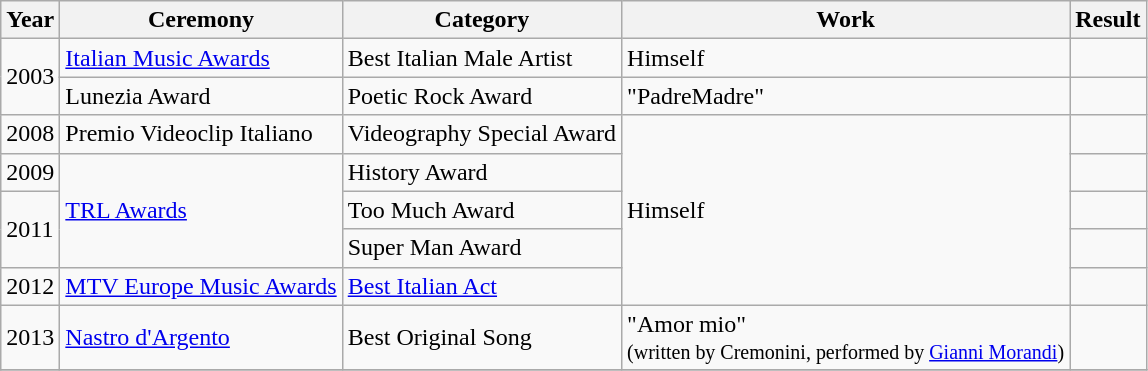<table class="wikitable ">
<tr>
<th>Year</th>
<th>Ceremony</th>
<th>Category</th>
<th>Work</th>
<th>Result</th>
</tr>
<tr>
<td rowspan="2">2003</td>
<td><a href='#'>Italian Music Awards</a></td>
<td>Best Italian Male Artist</td>
<td>Himself</td>
<td></td>
</tr>
<tr>
<td>Lunezia Award</td>
<td>Poetic Rock Award</td>
<td>"PadreMadre"</td>
<td></td>
</tr>
<tr>
<td>2008</td>
<td>Premio Videoclip Italiano</td>
<td>Videography Special Award</td>
<td rowspan="5">Himself</td>
<td></td>
</tr>
<tr>
<td>2009</td>
<td rowspan="3"><a href='#'>TRL Awards</a></td>
<td>History Award</td>
<td></td>
</tr>
<tr>
<td rowspan="2">2011</td>
<td>Too Much Award</td>
<td></td>
</tr>
<tr>
<td>Super Man Award</td>
<td></td>
</tr>
<tr>
<td>2012</td>
<td><a href='#'>MTV Europe Music Awards</a></td>
<td><a href='#'>Best Italian Act</a></td>
<td></td>
</tr>
<tr>
<td>2013</td>
<td><a href='#'>Nastro d'Argento</a></td>
<td>Best Original Song</td>
<td>"Amor mio"<br><small>(written by Cremonini, performed by <a href='#'>Gianni Morandi</a>)</small></td>
<td></td>
</tr>
<tr>
</tr>
</table>
